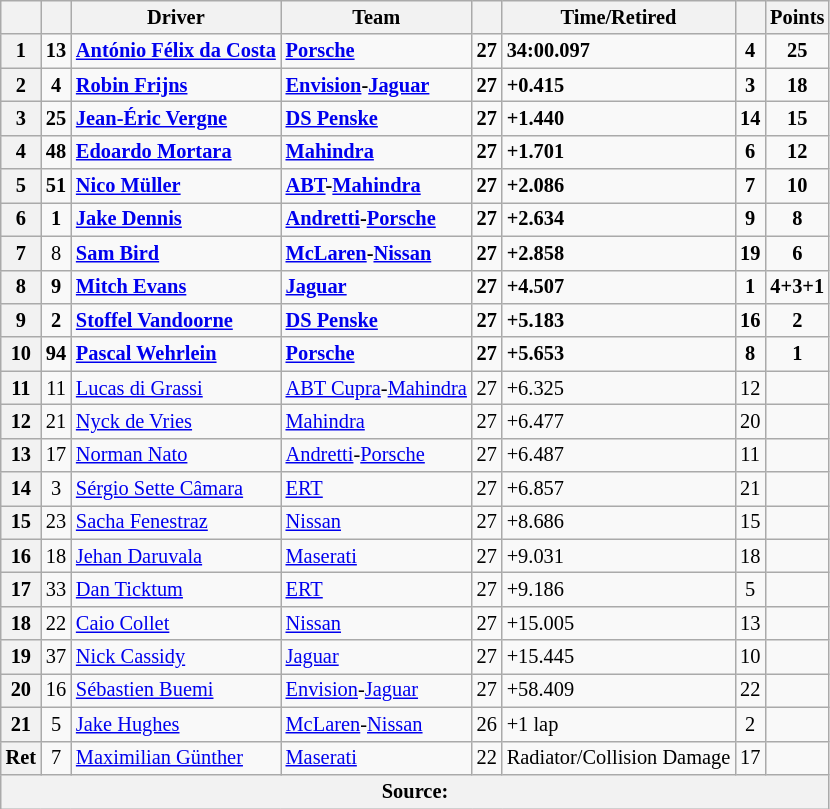<table class="wikitable sortable" style="font-size: 85%">
<tr>
<th scope="col"></th>
<th scope="col"></th>
<th scope="col">Driver</th>
<th scope="col">Team</th>
<th scope="col"></th>
<th scope="col" class="unsortable">Time/Retired</th>
<th scope="col"></th>
<th scope="col">Points</th>
</tr>
<tr>
<th scope="row">1</th>
<td align="center"><strong>13</strong></td>
<td data-sort-value=""><strong> <a href='#'>António Félix da Costa</a></strong></td>
<td><strong><a href='#'>Porsche</a></strong></td>
<td><strong>27</strong></td>
<td><strong>34:00.097</strong></td>
<td align="center"><strong>4</strong></td>
<td align="center"><strong>25</strong></td>
</tr>
<tr>
<th scope="row">2</th>
<td align="center"><strong>4</strong></td>
<td data-sort-value=""><strong> <a href='#'>Robin Frijns</a></strong></td>
<td><strong><a href='#'>Envision</a>-<a href='#'>Jaguar</a></strong></td>
<td><strong>27</strong></td>
<td><strong>+0.415</strong></td>
<td align="center"><strong>3</strong></td>
<td align="center"><strong>18</strong></td>
</tr>
<tr>
<th scope="row">3</th>
<td align="center"><strong>25</strong></td>
<td data-sort-value=""><strong> <a href='#'>Jean-Éric Vergne</a></strong></td>
<td><strong><a href='#'>DS Penske</a></strong></td>
<td><strong>27</strong></td>
<td><strong>+1.440</strong></td>
<td align="center"><strong>14</strong></td>
<td align="center"><strong>15</strong></td>
</tr>
<tr>
<th scope="row">4</th>
<td align="center"><strong>48</strong></td>
<td data-sort-value=""><strong> <a href='#'>Edoardo Mortara</a></strong></td>
<td><strong><a href='#'>Mahindra</a></strong></td>
<td><strong>27</strong></td>
<td><strong>+1.701</strong></td>
<td align="center"><strong>6</strong></td>
<td align="center"><strong>12</strong></td>
</tr>
<tr>
<th scope="row">5</th>
<td align="center"><strong>51</strong></td>
<td data-sort-value=""><strong> <a href='#'>Nico Müller</a></strong></td>
<td><strong><a href='#'>ABT</a>-<a href='#'>Mahindra</a></strong></td>
<td><strong>27</strong></td>
<td><strong>+2.086</strong></td>
<td align="center"><strong>7</strong></td>
<td align="center"><strong>10</strong></td>
</tr>
<tr>
<th scope="row">6</th>
<td align="center"><strong>1</strong></td>
<td data-sort-value=""><strong> <a href='#'>Jake Dennis</a></strong></td>
<td><strong><a href='#'>Andretti</a>-<a href='#'>Porsche</a></strong></td>
<td><strong>27</strong></td>
<td><strong>+2.634</strong></td>
<td align="center"><strong>9</strong></td>
<td align="center"><strong>8</strong></td>
</tr>
<tr>
<th scope="row">7</th>
<td align="center">8</td>
<td data-sort-value=""><strong> <a href='#'>Sam Bird</a></strong></td>
<td><strong><a href='#'>McLaren</a>-<a href='#'>Nissan</a></strong></td>
<td><strong>27</strong></td>
<td><strong>+2.858</strong></td>
<td align="center"><strong>19</strong></td>
<td align="center"><strong>6</strong></td>
</tr>
<tr>
<th scope="row">8</th>
<td align="center"><strong>9</strong></td>
<td data-sort-value=""><strong> <a href='#'>Mitch Evans</a></strong></td>
<td><strong><a href='#'>Jaguar</a></strong></td>
<td><strong>27</strong></td>
<td><strong>+4.507</strong></td>
<td align="center"><strong>1</strong></td>
<td align="center"><strong>4+3+1</strong></td>
</tr>
<tr>
<th scope="row">9</th>
<td align="center"><strong>2</strong></td>
<td data-sort-value=""><strong> <a href='#'>Stoffel Vandoorne</a></strong></td>
<td><strong><a href='#'>DS Penske</a></strong></td>
<td><strong>27</strong></td>
<td><strong>+5.183</strong></td>
<td align="center"><strong>16</strong></td>
<td align="center"><strong>2</strong></td>
</tr>
<tr>
<th scope="row">10</th>
<td align="center"><strong>94</strong></td>
<td data-sort-value=""><strong> <a href='#'>Pascal Wehrlein</a></strong></td>
<td><strong><a href='#'>Porsche</a></strong></td>
<td><strong>27</strong></td>
<td><strong>+5.653</strong></td>
<td align="center"><strong>8</strong></td>
<td align="center"><strong>1</strong></td>
</tr>
<tr>
<th scope="row">11</th>
<td align="center">11</td>
<td data-sort-value=""> <a href='#'>Lucas di Grassi</a></td>
<td><a href='#'>ABT Cupra</a>-<a href='#'>Mahindra</a></td>
<td>27</td>
<td>+6.325</td>
<td align="center">12</td>
<td align="center"></td>
</tr>
<tr>
<th scope="row">12</th>
<td align="center">21</td>
<td data-sort-value=""> <a href='#'>Nyck de Vries</a></td>
<td><a href='#'>Mahindra</a></td>
<td>27</td>
<td>+6.477</td>
<td align="center">20</td>
<td align="center"></td>
</tr>
<tr>
<th scope="row">13</th>
<td align="center">17</td>
<td data-sort-value=""> <a href='#'>Norman Nato</a></td>
<td><a href='#'>Andretti</a>-<a href='#'>Porsche</a></td>
<td>27</td>
<td>+6.487</td>
<td align="center">11</td>
<td align="center"></td>
</tr>
<tr>
<th scope="row">14</th>
<td align="center">3</td>
<td data-sort-value=""> <a href='#'>Sérgio Sette Câmara</a></td>
<td><a href='#'>ERT</a></td>
<td>27</td>
<td>+6.857</td>
<td align="center">21</td>
<td align="center"></td>
</tr>
<tr>
<th scope="row">15</th>
<td align="center">23</td>
<td data-sort-value=""> <a href='#'>Sacha Fenestraz</a></td>
<td><a href='#'>Nissan</a></td>
<td>27</td>
<td>+8.686</td>
<td align="center">15</td>
<td align="center"></td>
</tr>
<tr>
<th scope="row">16</th>
<td align="center">18</td>
<td data-sort-value=""> <a href='#'>Jehan Daruvala</a></td>
<td><a href='#'>Maserati</a></td>
<td>27</td>
<td>+9.031</td>
<td align="center">18</td>
<td align="center"></td>
</tr>
<tr>
<th scope="row">17</th>
<td align="center">33</td>
<td data-sort-value=""> <a href='#'>Dan Ticktum</a></td>
<td><a href='#'>ERT</a></td>
<td>27</td>
<td>+9.186</td>
<td align="center">5</td>
<td align="center"></td>
</tr>
<tr>
<th scope="row">18</th>
<td align="center">22</td>
<td data-sort-value=""> <a href='#'>Caio Collet</a></td>
<td><a href='#'>Nissan</a></td>
<td>27</td>
<td>+15.005</td>
<td align="center">13</td>
<td align="center"></td>
</tr>
<tr>
<th scope="row">19</th>
<td align="center">37</td>
<td data-sort-value=""> <a href='#'>Nick Cassidy</a></td>
<td><a href='#'>Jaguar</a></td>
<td>27</td>
<td>+15.445</td>
<td align="center">10</td>
<td align="center"></td>
</tr>
<tr>
<th scope="row">20</th>
<td align="center">16</td>
<td data-sort-value=""> <a href='#'>Sébastien Buemi</a></td>
<td><a href='#'>Envision</a>-<a href='#'>Jaguar</a></td>
<td>27</td>
<td>+58.409</td>
<td align="center">22</td>
<td align="center"></td>
</tr>
<tr>
<th scope="row">21</th>
<td align="center">5</td>
<td data-sort-value=""> <a href='#'>Jake Hughes</a></td>
<td><a href='#'>McLaren</a>-<a href='#'>Nissan</a></td>
<td>26</td>
<td>+1 lap</td>
<td align="center">2</td>
<td align="center"></td>
</tr>
<tr>
<th scope="row">Ret</th>
<td align="center">7</td>
<td data-sort-value=""> <a href='#'>Maximilian Günther</a></td>
<td><a href='#'>Maserati</a></td>
<td>22</td>
<td>Radiator/Collision Damage</td>
<td align="center">17</td>
<td align="center"></td>
</tr>
<tr>
<th colspan="8">Source:</th>
</tr>
</table>
